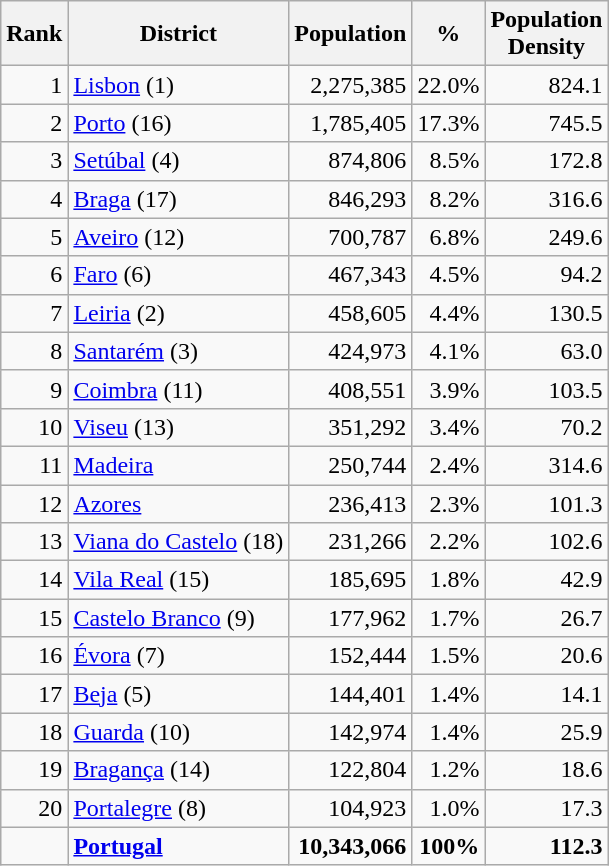<table class="wikitable sortable">
<tr>
<th>Rank</th>
<th>District</th>
<th>Population</th>
<th>%</th>
<th>Population <br>Density</th>
</tr>
<tr>
<td align=right>1</td>
<td><a href='#'>Lisbon</a> (1)</td>
<td align=right>2,275,385</td>
<td align=right>22.0%</td>
<td align=right>824.1</td>
</tr>
<tr>
<td align=right>2</td>
<td><a href='#'>Porto</a> (16)</td>
<td align=right>1,785,405</td>
<td align=right>17.3%</td>
<td align=right>745.5</td>
</tr>
<tr>
<td align=right>3</td>
<td><a href='#'>Setúbal</a> (4)</td>
<td align=right>874,806</td>
<td align=right>8.5%</td>
<td align=right>172.8</td>
</tr>
<tr>
<td align=right>4</td>
<td><a href='#'>Braga</a> (17)</td>
<td align=right>846,293</td>
<td align=right>8.2%</td>
<td align=right>316.6</td>
</tr>
<tr>
<td align=right>5</td>
<td><a href='#'>Aveiro</a> (12)</td>
<td align=right>700,787</td>
<td align=right>6.8%</td>
<td align=right>249.6</td>
</tr>
<tr>
<td align=right>6</td>
<td><a href='#'>Faro</a> (6)</td>
<td align=right>467,343</td>
<td align=right>4.5%</td>
<td align=right>94.2</td>
</tr>
<tr>
<td align=right>7</td>
<td><a href='#'>Leiria</a> (2)</td>
<td align=right>458,605</td>
<td align=right>4.4%</td>
<td align=right>130.5</td>
</tr>
<tr>
<td align=right>8</td>
<td><a href='#'>Santarém</a> (3)</td>
<td align=right>424,973</td>
<td align=right>4.1%</td>
<td align=right>63.0</td>
</tr>
<tr>
<td align=right>9</td>
<td><a href='#'>Coimbra</a> (11)</td>
<td align=right>408,551</td>
<td align=right>3.9%</td>
<td align=right>103.5</td>
</tr>
<tr>
<td align=right>10</td>
<td><a href='#'>Viseu</a> (13)</td>
<td align=right>351,292</td>
<td align=right>3.4%</td>
<td align=right>70.2</td>
</tr>
<tr>
<td align=right>11</td>
<td><a href='#'>Madeira</a></td>
<td align=right>250,744</td>
<td align=right>2.4%</td>
<td align=right>314.6</td>
</tr>
<tr>
<td align=right>12</td>
<td><a href='#'>Azores</a></td>
<td align=right>236,413</td>
<td align=right>2.3%</td>
<td align=right>101.3</td>
</tr>
<tr>
<td align=right>13</td>
<td><a href='#'>Viana do Castelo</a> (18)</td>
<td align=right>231,266</td>
<td align=right>2.2%</td>
<td align=right>102.6</td>
</tr>
<tr>
<td align=right>14</td>
<td><a href='#'>Vila Real</a> (15)</td>
<td align=right>185,695</td>
<td align=right>1.8%</td>
<td align=right>42.9</td>
</tr>
<tr>
<td align=right>15</td>
<td><a href='#'>Castelo Branco</a> (9)</td>
<td align=right>177,962</td>
<td align=right>1.7%</td>
<td align=right>26.7</td>
</tr>
<tr>
<td align=right>16</td>
<td><a href='#'>Évora</a> (7)</td>
<td align=right>152,444</td>
<td align=right>1.5%</td>
<td align=right>20.6</td>
</tr>
<tr>
<td align=right>17</td>
<td><a href='#'>Beja</a> (5)</td>
<td align=right>144,401</td>
<td align=right>1.4%</td>
<td align=right>14.1</td>
</tr>
<tr>
<td align=right>18</td>
<td><a href='#'>Guarda</a> (10)</td>
<td align=right>142,974</td>
<td align=right>1.4%</td>
<td align=right>25.9</td>
</tr>
<tr>
<td align=right>19</td>
<td><a href='#'>Bragança</a> (14)</td>
<td align=right>122,804</td>
<td align=right>1.2%</td>
<td align=right>18.6</td>
</tr>
<tr>
<td align=right>20</td>
<td><a href='#'>Portalegre</a> (8)</td>
<td align=right>104,923</td>
<td align=right>1.0%</td>
<td align=right>17.3</td>
</tr>
<tr>
<td></td>
<td><strong><a href='#'>Portugal</a></strong></td>
<td align=right><strong>10,343,066</strong></td>
<td align=right><strong>100%</strong></td>
<td align=right><strong>112.3</strong></td>
</tr>
</table>
